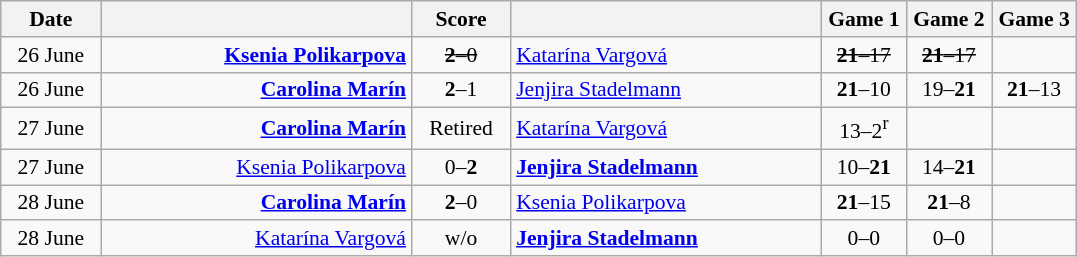<table class="wikitable" style="text-align: center; font-size:90% ">
<tr>
<th width="60">Date</th>
<th align="right" width="200"></th>
<th width="60">Score</th>
<th align="left" width="200"></th>
<th width="50">Game 1</th>
<th width="50">Game 2</th>
<th width="50">Game 3</th>
</tr>
<tr>
<td>26 June</td>
<td align="right"><strong><a href='#'>Ksenia Polikarpova</a> </strong></td>
<td align="center"><s><strong>2</strong>–0</s></td>
<td align="left"> <a href='#'>Katarína Vargová</a></td>
<td><s><strong>21</strong>–17</s></td>
<td><s><strong>21</strong>–17</s></td>
<td></td>
</tr>
<tr>
<td>26 June</td>
<td align="right"><strong><a href='#'>Carolina Marín</a> </strong></td>
<td align="center"><strong>2</strong>–1</td>
<td align="left"> <a href='#'>Jenjira Stadelmann</a></td>
<td><strong>21</strong>–10</td>
<td>19–<strong>21</strong></td>
<td><strong>21</strong>–13</td>
</tr>
<tr>
<td>27 June</td>
<td align="right"><strong><a href='#'>Carolina Marín</a> </strong></td>
<td>Retired</td>
<td align="left"> <a href='#'>Katarína Vargová</a></td>
<td>13–2<sup>r</sup></td>
<td></td>
<td></td>
</tr>
<tr>
<td>27 June</td>
<td align="right"><a href='#'>Ksenia Polikarpova</a> </td>
<td>0–<strong>2</strong></td>
<td align="left"><strong> <a href='#'>Jenjira Stadelmann</a></strong></td>
<td>10–<strong>21</strong></td>
<td>14–<strong>21</strong></td>
<td></td>
</tr>
<tr>
<td>28 June</td>
<td align="right"><strong><a href='#'>Carolina Marín</a> </strong></td>
<td align="center"><strong>2</strong>–0</td>
<td align="left"> <a href='#'>Ksenia Polikarpova</a></td>
<td><strong>21</strong>–15</td>
<td><strong>21</strong>–8</td>
<td></td>
</tr>
<tr>
<td>28 June</td>
<td align="right"><a href='#'>Katarína Vargová</a> </td>
<td>w/o</td>
<td align="left"><strong> <a href='#'>Jenjira Stadelmann</a></strong></td>
<td>0–0</td>
<td>0–0</td>
<td></td>
</tr>
</table>
